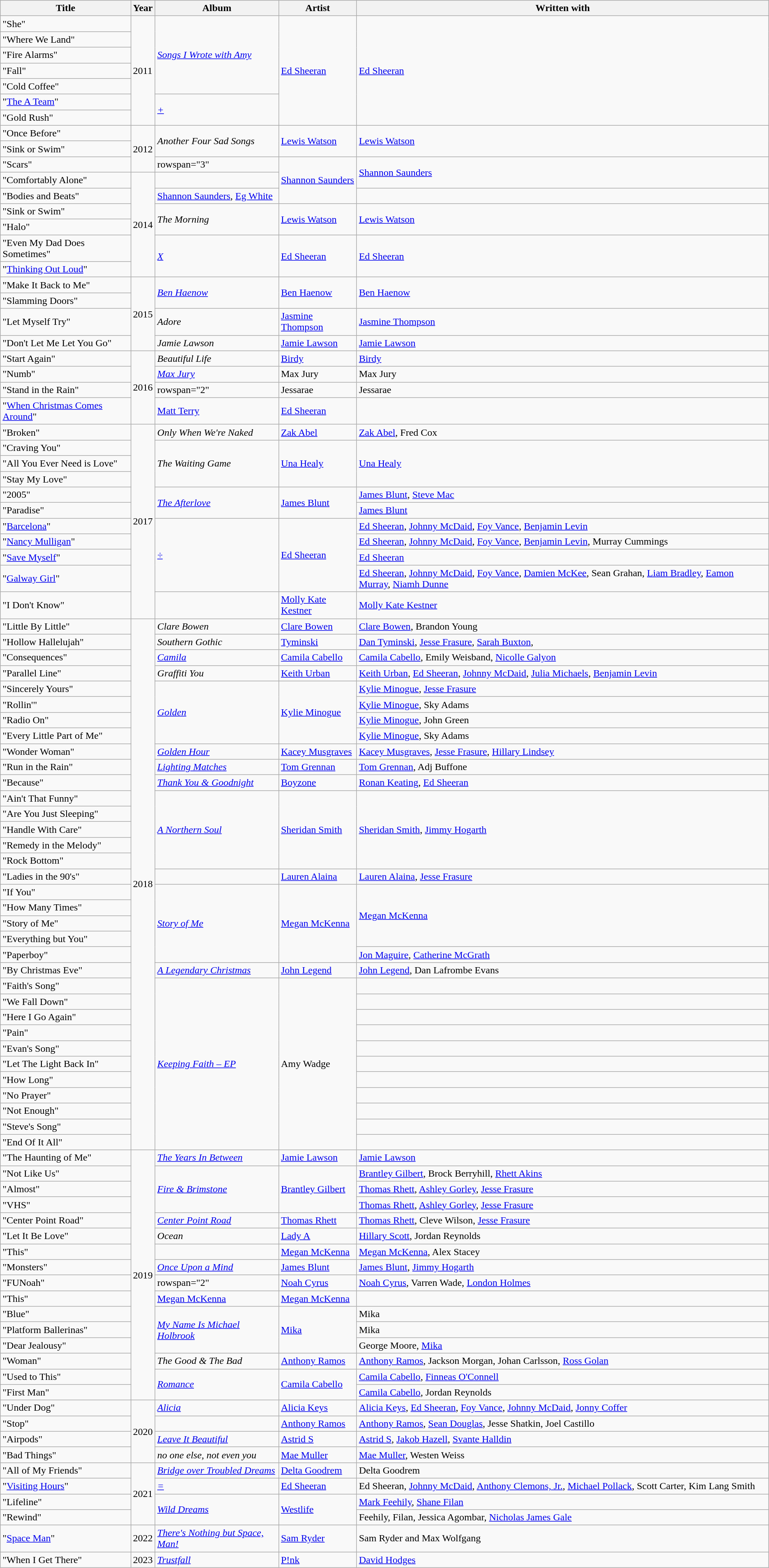<table class="wikitable">
<tr>
<th>Title</th>
<th>Year</th>
<th>Album</th>
<th>Artist</th>
<th>Written with</th>
</tr>
<tr>
<td>"She"</td>
<td rowspan="7">2011</td>
<td rowspan="5"><em><a href='#'>Songs I Wrote with Amy</a></em></td>
<td rowspan="7"><a href='#'>Ed Sheeran</a></td>
<td rowspan="7"><a href='#'>Ed Sheeran</a></td>
</tr>
<tr>
<td>"Where We Land"</td>
</tr>
<tr>
<td>"Fire Alarms"</td>
</tr>
<tr>
<td>"Fall"</td>
</tr>
<tr>
<td>"Cold Coffee"</td>
</tr>
<tr>
<td>"<a href='#'>The A Team</a>"</td>
<td rowspan="2"><em><a href='#'>+</a></em></td>
</tr>
<tr>
<td>"Gold Rush"</td>
</tr>
<tr>
<td>"Once Before"</td>
<td rowspan="3">2012</td>
<td rowspan="2"><em>Another Four Sad Songs</em></td>
<td rowspan="2"><a href='#'>Lewis Watson</a></td>
<td rowspan="2"><a href='#'>Lewis Watson</a></td>
</tr>
<tr>
<td>"Sink or Swim"</td>
</tr>
<tr>
<td>"Scars"</td>
<td>rowspan="3" </td>
<td rowspan="3"><a href='#'>Shannon Saunders</a></td>
<td rowspan="2"><a href='#'>Shannon Saunders</a></td>
</tr>
<tr>
<td>"Comfortably Alone"</td>
<td rowspan="6">2014</td>
</tr>
<tr>
<td>"Bodies and Beats"</td>
<td><a href='#'>Shannon Saunders</a>, <a href='#'>Eg White</a></td>
</tr>
<tr>
<td>"Sink or Swim"</td>
<td rowspan="2"><em>The Morning</em></td>
<td rowspan="2"><a href='#'>Lewis Watson</a></td>
<td rowspan="2"><a href='#'>Lewis Watson</a></td>
</tr>
<tr>
<td>"Halo"</td>
</tr>
<tr>
<td>"Even My Dad Does Sometimes"</td>
<td rowspan="2"><em><a href='#'>X</a></em></td>
<td rowspan="2"><a href='#'>Ed Sheeran</a></td>
<td rowspan="2"><a href='#'>Ed Sheeran</a></td>
</tr>
<tr>
<td>"<a href='#'>Thinking Out Loud</a>"</td>
</tr>
<tr>
<td>"Make It Back to Me"</td>
<td rowspan="4">2015</td>
<td rowspan="2"><em><a href='#'>Ben Haenow</a></em></td>
<td rowspan="2"><a href='#'>Ben Haenow</a></td>
<td rowspan="2"><a href='#'>Ben Haenow</a></td>
</tr>
<tr>
<td>"Slamming Doors"</td>
</tr>
<tr>
<td>"Let Myself Try"</td>
<td><em>Adore</em></td>
<td><a href='#'>Jasmine Thompson</a></td>
<td><a href='#'>Jasmine Thompson</a></td>
</tr>
<tr>
<td>"Don't Let Me Let You Go"</td>
<td><em>Jamie Lawson</em></td>
<td><a href='#'>Jamie Lawson</a></td>
<td><a href='#'>Jamie Lawson</a></td>
</tr>
<tr>
<td>"Start Again"</td>
<td rowspan="4">2016</td>
<td><em>Beautiful Life</em></td>
<td><a href='#'>Birdy</a></td>
<td><a href='#'>Birdy</a></td>
</tr>
<tr>
<td>"Numb"</td>
<td><em><a href='#'>Max Jury</a></em></td>
<td>Max Jury</td>
<td>Max Jury</td>
</tr>
<tr>
<td>"Stand in the Rain"</td>
<td>rowspan="2" </td>
<td>Jessarae</td>
<td>Jessarae</td>
</tr>
<tr>
<td>"<a href='#'>When Christmas Comes Around</a>"</td>
<td><a href='#'>Matt Terry</a></td>
<td><a href='#'>Ed Sheeran</a></td>
</tr>
<tr>
<td>"Broken"</td>
<td rowspan="11">2017</td>
<td><em>Only When We're Naked</em></td>
<td><a href='#'>Zak Abel</a></td>
<td><a href='#'>Zak Abel</a>, Fred Cox</td>
</tr>
<tr>
<td>"Craving You"</td>
<td rowspan="3"><em>The Waiting Game</em></td>
<td rowspan="3"><a href='#'>Una Healy</a></td>
<td rowspan="3"><a href='#'>Una Healy</a></td>
</tr>
<tr>
<td>"All You Ever Need is Love"</td>
</tr>
<tr>
<td>"Stay My Love"</td>
</tr>
<tr>
<td>"2005"</td>
<td rowspan="2"><em><a href='#'>The Afterlove</a></em></td>
<td rowspan="2"><a href='#'>James Blunt</a></td>
<td><a href='#'>James Blunt</a>, <a href='#'>Steve Mac</a></td>
</tr>
<tr>
<td>"Paradise"</td>
<td><a href='#'>James Blunt</a></td>
</tr>
<tr>
<td>"<a href='#'>Barcelona</a>"</td>
<td rowspan="4"><em><a href='#'>÷</a></em></td>
<td rowspan="4"><a href='#'>Ed Sheeran</a></td>
<td><a href='#'>Ed Sheeran</a>, <a href='#'>Johnny McDaid</a>, <a href='#'>Foy Vance</a>, <a href='#'>Benjamin Levin</a></td>
</tr>
<tr>
<td>"<a href='#'>Nancy Mulligan</a>"</td>
<td><a href='#'>Ed Sheeran</a>, <a href='#'>Johnny McDaid</a>, <a href='#'>Foy Vance</a>, <a href='#'>Benjamin Levin</a>, Murray Cummings</td>
</tr>
<tr>
<td>"<a href='#'>Save Myself</a>"</td>
<td><a href='#'>Ed Sheeran</a></td>
</tr>
<tr>
<td>"<a href='#'>Galway Girl</a>"</td>
<td><a href='#'>Ed Sheeran</a>, <a href='#'>Johnny McDaid</a>, <a href='#'>Foy Vance</a>, <a href='#'>Damien McKee</a>, Sean Grahan, <a href='#'>Liam Bradley</a>, <a href='#'>Eamon Murray</a>, <a href='#'>Niamh Dunne</a></td>
</tr>
<tr>
<td>"I Don't Know"</td>
<td></td>
<td><a href='#'>Molly Kate Kestner</a></td>
<td><a href='#'>Molly Kate Kestner</a></td>
</tr>
<tr>
<td>"Little By Little"</td>
<td rowspan="34">2018</td>
<td><em>Clare Bowen</em></td>
<td><a href='#'>Clare Bowen</a></td>
<td><a href='#'>Clare Bowen</a>, Brandon Young</td>
</tr>
<tr>
<td>"Hollow Hallelujah"</td>
<td><em>Southern Gothic</em></td>
<td><a href='#'>Tyminski</a></td>
<td><a href='#'>Dan Tyminski</a>, <a href='#'>Jesse Frasure</a>, <a href='#'>Sarah Buxton</a>,</td>
</tr>
<tr>
<td>"Consequences"</td>
<td><em><a href='#'>Camila</a></em></td>
<td><a href='#'>Camila Cabello</a></td>
<td><a href='#'>Camila Cabello</a>, Emily Weisband, <a href='#'>Nicolle Galyon</a></td>
</tr>
<tr>
<td>"Parallel Line"</td>
<td><em>Graffiti You</em></td>
<td><a href='#'>Keith Urban</a></td>
<td><a href='#'>Keith Urban</a>, <a href='#'>Ed Sheeran</a>, <a href='#'>Johnny McDaid</a>, <a href='#'>Julia Michaels</a>, <a href='#'>Benjamin Levin</a></td>
</tr>
<tr>
<td>"Sincerely Yours"</td>
<td rowspan="4"><em><a href='#'>Golden</a></em></td>
<td rowspan="4"><a href='#'>Kylie Minogue</a></td>
<td><a href='#'>Kylie Minogue</a>, <a href='#'>Jesse Frasure</a></td>
</tr>
<tr>
<td>"Rollin'"</td>
<td><a href='#'>Kylie Minogue</a>, Sky Adams</td>
</tr>
<tr>
<td>"Radio On"</td>
<td><a href='#'>Kylie Minogue</a>, John Green</td>
</tr>
<tr>
<td>"Every Little Part of Me"</td>
<td><a href='#'>Kylie Minogue</a>, Sky Adams</td>
</tr>
<tr>
<td>"Wonder Woman"</td>
<td><em><a href='#'>Golden Hour</a></em></td>
<td><a href='#'>Kacey Musgraves</a></td>
<td><a href='#'>Kacey Musgraves</a>, <a href='#'>Jesse Frasure</a>, <a href='#'>Hillary Lindsey</a></td>
</tr>
<tr>
<td>"Run in the Rain"</td>
<td><em><a href='#'>Lighting Matches</a></em></td>
<td><a href='#'>Tom Grennan</a></td>
<td><a href='#'>Tom Grennan</a>, Adj Buffone</td>
</tr>
<tr>
<td>"Because"</td>
<td><em><a href='#'>Thank You & Goodnight</a></em></td>
<td><a href='#'>Boyzone</a></td>
<td><a href='#'>Ronan Keating</a>, <a href='#'>Ed Sheeran</a></td>
</tr>
<tr>
<td>"Ain't That Funny"</td>
<td rowspan="5"><em><a href='#'>A Northern Soul</a></em></td>
<td rowspan="5"><a href='#'>Sheridan Smith</a></td>
<td rowspan="5"><a href='#'>Sheridan Smith</a>, <a href='#'>Jimmy Hogarth</a></td>
</tr>
<tr>
<td>"Are You Just Sleeping"</td>
</tr>
<tr>
<td>"Handle With Care"</td>
</tr>
<tr>
<td>"Remedy in the Melody"</td>
</tr>
<tr>
<td>"Rock Bottom"</td>
</tr>
<tr>
<td>"Ladies in the 90's"</td>
<td></td>
<td><a href='#'>Lauren Alaina</a></td>
<td><a href='#'>Lauren Alaina</a>, <a href='#'>Jesse Frasure</a></td>
</tr>
<tr>
<td>"If You"</td>
<td rowspan="5"><em><a href='#'>Story of Me</a></em></td>
<td rowspan="5"><a href='#'>Megan McKenna</a></td>
<td rowspan="4"><a href='#'>Megan McKenna</a></td>
</tr>
<tr>
<td>"How Many Times"</td>
</tr>
<tr>
<td>"Story of Me"</td>
</tr>
<tr>
<td>"Everything but You"</td>
</tr>
<tr>
<td>"Paperboy"</td>
<td><a href='#'>Jon Maguire</a>, <a href='#'>Catherine McGrath</a></td>
</tr>
<tr>
<td>"By Christmas Eve"</td>
<td><em><a href='#'>A Legendary Christmas</a></em></td>
<td><a href='#'>John Legend</a></td>
<td><a href='#'>John Legend</a>, Dan Lafrombe Evans</td>
</tr>
<tr>
<td>"Faith's Song"</td>
<td rowspan="11"><em><a href='#'>Keeping Faith – EP</a></em></td>
<td rowspan="11">Amy Wadge</td>
<td></td>
</tr>
<tr>
<td>"We Fall Down"</td>
<td></td>
</tr>
<tr>
<td>"Here I Go Again"</td>
<td></td>
</tr>
<tr>
<td>"Pain"</td>
<td></td>
</tr>
<tr>
<td>"Evan's Song"</td>
<td></td>
</tr>
<tr>
<td>"Let The Light Back In"</td>
<td></td>
</tr>
<tr>
<td>"How Long"</td>
<td></td>
</tr>
<tr>
<td>"No Prayer"</td>
<td></td>
</tr>
<tr>
<td>"Not Enough"</td>
<td></td>
</tr>
<tr>
<td>"Steve's Song"</td>
<td></td>
</tr>
<tr>
<td>"End Of It All"</td>
<td></td>
</tr>
<tr>
<td>"The Haunting of Me"</td>
<td rowspan="16">2019</td>
<td><em><a href='#'>The Years In Between</a></em></td>
<td><a href='#'>Jamie Lawson</a></td>
<td><a href='#'>Jamie Lawson</a></td>
</tr>
<tr>
<td>"Not Like Us"</td>
<td rowspan="3"><em><a href='#'>Fire & Brimstone</a></em></td>
<td rowspan="3"><a href='#'>Brantley Gilbert</a></td>
<td><a href='#'>Brantley Gilbert</a>, Brock Berryhill, <a href='#'>Rhett Akins</a></td>
</tr>
<tr>
<td>"Almost"</td>
<td><a href='#'>Thomas Rhett</a>, <a href='#'>Ashley Gorley</a>, <a href='#'>Jesse Frasure</a></td>
</tr>
<tr>
<td>"VHS"</td>
<td><a href='#'>Thomas Rhett</a>, <a href='#'>Ashley Gorley</a>, <a href='#'>Jesse Frasure</a></td>
</tr>
<tr>
<td>"Center Point Road"</td>
<td><em><a href='#'>Center Point Road</a></em></td>
<td><a href='#'>Thomas Rhett</a></td>
<td><a href='#'>Thomas Rhett</a>, Cleve Wilson, <a href='#'>Jesse Frasure</a></td>
</tr>
<tr>
<td>"Let It Be Love"</td>
<td><em>Ocean</em></td>
<td><a href='#'>Lady A</a></td>
<td><a href='#'>Hillary Scott</a>, Jordan Reynolds</td>
</tr>
<tr>
<td>"This"</td>
<td></td>
<td><a href='#'>Megan McKenna</a></td>
<td><a href='#'>Megan McKenna</a>, Alex Stacey</td>
</tr>
<tr>
<td>"Monsters"</td>
<td><em><a href='#'>Once Upon a Mind</a></em></td>
<td><a href='#'>James Blunt</a></td>
<td><a href='#'>James Blunt</a>, <a href='#'>Jimmy Hogarth</a></td>
</tr>
<tr>
<td>"FUNoah"</td>
<td>rowspan="2" </td>
<td><a href='#'>Noah Cyrus</a></td>
<td><a href='#'>Noah Cyrus</a>, Varren Wade, <a href='#'>London Holmes</a></td>
</tr>
<tr>
<td>"This"</td>
<td><a href='#'>Megan McKenna</a></td>
<td><a href='#'>Megan McKenna</a></td>
</tr>
<tr>
<td>"Blue"</td>
<td rowspan="3"><em><a href='#'>My Name Is Michael Holbrook</a></em></td>
<td rowspan="3"><a href='#'>Mika</a></td>
<td>Mika</td>
</tr>
<tr>
<td>"Platform Ballerinas"</td>
<td>Mika</td>
</tr>
<tr>
<td>"Dear Jealousy"</td>
<td>George Moore, <a href='#'>Mika</a></td>
</tr>
<tr>
<td>"Woman"</td>
<td><em>The Good & The Bad</em></td>
<td><a href='#'>Anthony Ramos</a></td>
<td><a href='#'>Anthony Ramos</a>, Jackson Morgan, Johan Carlsson, <a href='#'>Ross Golan</a></td>
</tr>
<tr>
<td>"Used to This"</td>
<td rowspan="2"><em><a href='#'>Romance</a></em></td>
<td rowspan="2"><a href='#'>Camila Cabello</a></td>
<td><a href='#'>Camila Cabello</a>, <a href='#'>Finneas O'Connell</a></td>
</tr>
<tr>
<td>"First Man"</td>
<td><a href='#'>Camila Cabello</a>, Jordan Reynolds</td>
</tr>
<tr>
<td>"Under Dog"</td>
<td rowspan="4">2020</td>
<td><em><a href='#'>Alicia</a></em></td>
<td><a href='#'>Alicia Keys</a></td>
<td><a href='#'>Alicia Keys</a>, <a href='#'>Ed Sheeran</a>, <a href='#'>Foy Vance</a>, <a href='#'>Johnny McDaid</a>, <a href='#'>Jonny Coffer</a></td>
</tr>
<tr>
<td>"Stop"</td>
<td></td>
<td><a href='#'>Anthony Ramos</a></td>
<td><a href='#'>Anthony Ramos</a>, <a href='#'>Sean Douglas</a>, Jesse Shatkin, Joel Castillo</td>
</tr>
<tr>
<td>"Airpods"</td>
<td><em><a href='#'>Leave It Beautiful</a></em></td>
<td><a href='#'>Astrid S</a></td>
<td><a href='#'>Astrid S</a>, <a href='#'>Jakob Hazell</a>, <a href='#'>Svante Halldin</a></td>
</tr>
<tr>
<td>"Bad Things"</td>
<td><em>no one else, not even you</em></td>
<td><a href='#'>Mae Muller</a></td>
<td><a href='#'>Mae Muller</a>, Westen Weiss</td>
</tr>
<tr>
<td>"All of My Friends"</td>
<td rowspan="4">2021</td>
<td><em><a href='#'>Bridge over Troubled Dreams</a></em></td>
<td><a href='#'>Delta Goodrem</a></td>
<td>Delta Goodrem</td>
</tr>
<tr>
<td>"<a href='#'>Visiting Hours</a>"</td>
<td><em><a href='#'>=</a></em></td>
<td><a href='#'>Ed Sheeran</a></td>
<td>Ed Sheeran, <a href='#'>Johnny McDaid</a>, <a href='#'>Anthony Clemons, Jr.</a>, <a href='#'>Michael Pollack</a>, Scott Carter, Kim Lang Smith</td>
</tr>
<tr>
<td>"Lifeline"</td>
<td rowspan="2"><em><a href='#'>Wild Dreams</a></em></td>
<td rowspan="2"><a href='#'>Westlife</a></td>
<td><a href='#'>Mark Feehily</a>, <a href='#'>Shane Filan</a></td>
</tr>
<tr>
<td>"Rewind"</td>
<td>Feehily, Filan, Jessica Agombar, <a href='#'>Nicholas James Gale</a></td>
</tr>
<tr>
<td>"<a href='#'>Space Man</a>"</td>
<td>2022</td>
<td><em><a href='#'>There's Nothing but Space, Man!</a></em></td>
<td><a href='#'>Sam Ryder</a></td>
<td>Sam Ryder and Max Wolfgang</td>
</tr>
<tr>
<td>"When I Get There"</td>
<td>2023</td>
<td><em><a href='#'>Trustfall</a></em></td>
<td><a href='#'>P!nk</a></td>
<td><a href='#'>David Hodges</a></td>
</tr>
</table>
